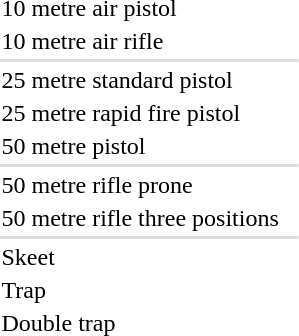<table>
<tr>
<td>10 metre air pistol<br></td>
<td></td>
<td></td>
<td></td>
</tr>
<tr>
<td>10 metre air rifle<br></td>
<td></td>
<td></td>
<td></td>
</tr>
<tr bgcolor=#DDDDDD>
<td colspan=7></td>
</tr>
<tr>
<td>25 metre standard pistol<br></td>
<td></td>
<td></td>
<td></td>
</tr>
<tr>
<td>25 metre rapid fire pistol<br></td>
<td></td>
<td></td>
<td></td>
</tr>
<tr>
<td>50 metre pistol<br></td>
<td></td>
<td></td>
<td></td>
</tr>
<tr bgcolor=#DDDDDD>
<td colspan=7></td>
</tr>
<tr>
<td>50 metre rifle prone<br></td>
<td></td>
<td></td>
<td></td>
</tr>
<tr>
<td>50 metre rifle three positions<br></td>
<td></td>
<td></td>
<td></td>
</tr>
<tr bgcolor=#DDDDDD>
<td colspan=7></td>
</tr>
<tr>
<td>Skeet<br></td>
<td></td>
<td></td>
<td></td>
</tr>
<tr>
<td>Trap<br></td>
<td></td>
<td></td>
<td></td>
</tr>
<tr>
<td>Double trap<br></td>
<td></td>
<td></td>
<td></td>
</tr>
</table>
